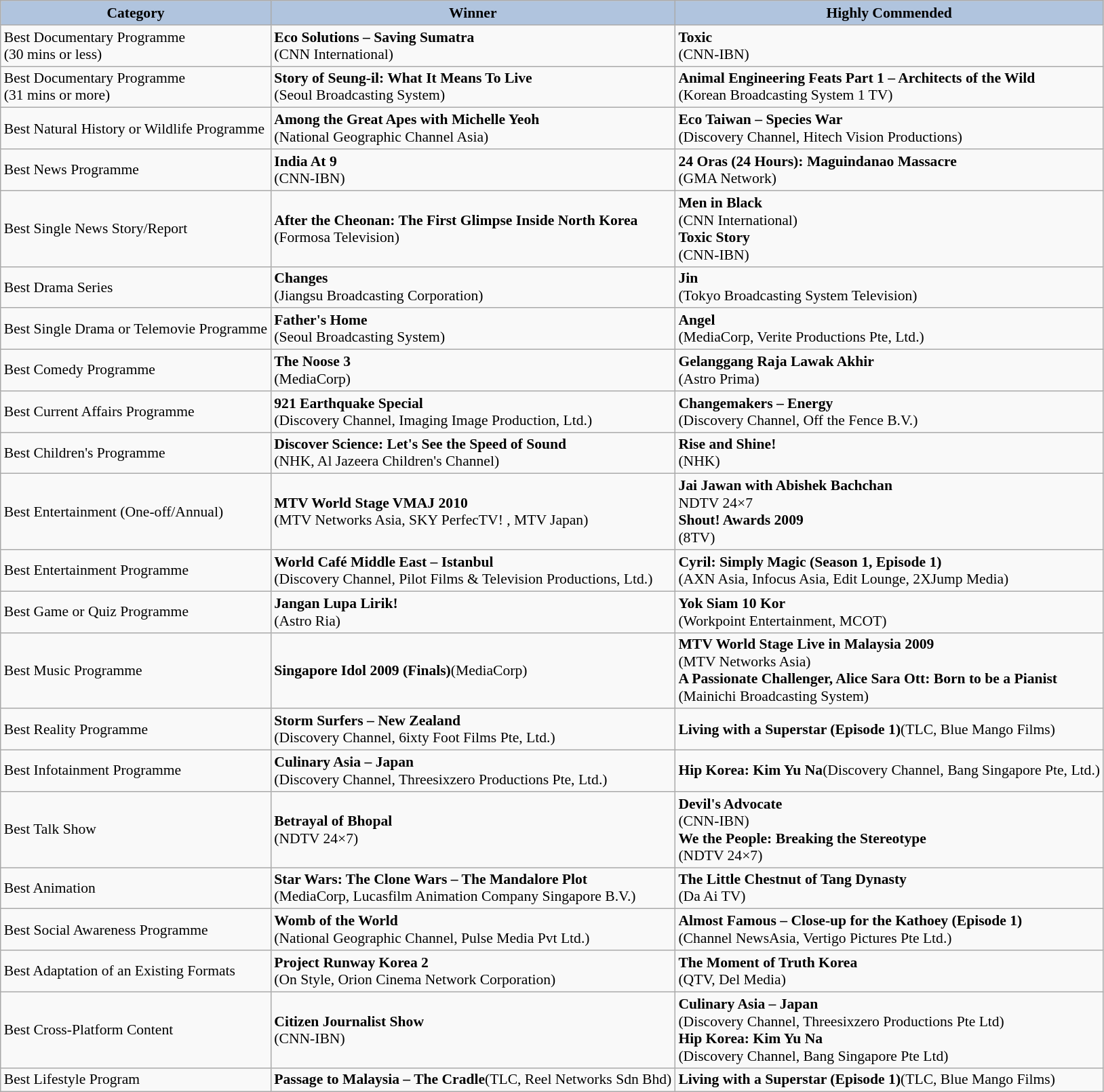<table class="wikitable" style="font-size:90%" cellpadding="5">
<tr style="text-align:center;">
<th style="background:#B0C4DE;">Category</th>
<th style="background:#B0C4DE;">Winner</th>
<th style="background:#B0C4DE;">Highly Commended</th>
</tr>
<tr>
<td>Best Documentary Programme<br>(30 mins or less)</td>
<td> <strong>Eco Solutions – Saving Sumatra</strong><br>(CNN International)</td>
<td> <strong>Toxic</strong><br>(CNN-IBN)</td>
</tr>
<tr>
<td>Best Documentary Programme<br>(31 mins or more)</td>
<td> <strong>Story of Seung-il: What It Means To Live</strong><br>(Seoul Broadcasting System)</td>
<td> <strong>Animal Engineering Feats Part 1 – Architects of the Wild</strong><br>(Korean Broadcasting System 1 TV)</td>
</tr>
<tr>
<td>Best Natural History or Wildlife Programme</td>
<td> <strong>Among the Great Apes with Michelle Yeoh</strong><br>(National Geographic Channel Asia)</td>
<td> <strong>Eco Taiwan – Species War</strong><br>(Discovery Channel, Hitech Vision Productions)</td>
</tr>
<tr>
<td>Best News Programme</td>
<td> <strong>India At 9</strong><br>(CNN-IBN)</td>
<td> <strong>24 Oras (24 Hours): Maguindanao Massacre</strong><br>(GMA Network)</td>
</tr>
<tr>
<td>Best Single News Story/Report</td>
<td> <strong>After the Cheonan: The First Glimpse Inside North Korea</strong><br>(Formosa Television)</td>
<td> <strong>Men in Black</strong><br>(CNN International)<br> <strong>Toxic Story</strong><br>(CNN-IBN)</td>
</tr>
<tr>
<td>Best Drama Series</td>
<td> <strong>Changes</strong><br>(Jiangsu Broadcasting Corporation)</td>
<td> <strong>Jin</strong><br>(Tokyo Broadcasting System Television)</td>
</tr>
<tr>
<td>Best Single Drama or Telemovie Programme</td>
<td> <strong>Father's Home</strong><br>(Seoul Broadcasting System)</td>
<td> <strong>Angel</strong><br>(MediaCorp, Verite Productions Pte, Ltd.)</td>
</tr>
<tr>
<td>Best Comedy Programme</td>
<td> <strong>The Noose 3</strong><br>(MediaCorp)</td>
<td> <strong>Gelanggang Raja Lawak Akhir</strong><br>(Astro Prima)</td>
</tr>
<tr>
<td>Best Current Affairs Programme</td>
<td> <strong>921 Earthquake Special</strong><br>(Discovery Channel, Imaging Image Production, Ltd.)</td>
<td> <strong>Changemakers – Energy</strong><br>(Discovery Channel, Off the Fence B.V.)</td>
</tr>
<tr>
<td>Best Children's Programme</td>
<td> <strong>Discover Science: Let's See the Speed of Sound</strong><br>(NHK, Al Jazeera Children's Channel)</td>
<td> <strong>Rise and Shine!</strong><br>(NHK)</td>
</tr>
<tr>
<td>Best Entertainment (One-off/Annual)</td>
<td> <strong>MTV World Stage VMAJ 2010</strong><br>(MTV Networks Asia, SKY PerfecTV! , MTV Japan)</td>
<td> <strong>Jai Jawan with Abishek Bachchan</strong><br>NDTV 24×7<br> <strong>Shout! Awards 2009</strong><br>(8TV)</td>
</tr>
<tr>
<td>Best Entertainment Programme</td>
<td> <strong>World Café Middle East – Istanbul</strong><br>(Discovery Channel, Pilot Films & Television Productions, Ltd.)</td>
<td> <strong>Cyril: Simply Magic (Season 1, Episode 1)</strong><br>(AXN Asia, Infocus Asia, Edit Lounge, 2XJump Media)</td>
</tr>
<tr>
<td>Best Game or Quiz Programme</td>
<td> <strong>Jangan Lupa Lirik!</strong><br>(Astro Ria)</td>
<td> <strong>Yok Siam 10 Kor</strong><br>(Workpoint Entertainment, MCOT)</td>
</tr>
<tr>
<td>Best Music Programme</td>
<td><strong> Singapore Idol 2009 (Finals)</strong>(MediaCorp)</td>
<td> <strong>MTV World Stage Live in Malaysia 2009</strong><br>(MTV Networks Asia)<br> <strong>A Passionate Challenger, Alice Sara Ott: Born to be a Pianist</strong><br>(Mainichi Broadcasting System)</td>
</tr>
<tr>
<td>Best Reality Programme</td>
<td> <strong>Storm Surfers – New Zealand</strong><br>(Discovery Channel, 6ixty Foot Films Pte, Ltd.)</td>
<td><strong> Living with a Superstar (Episode 1)</strong>(TLC, Blue Mango Films)</td>
</tr>
<tr>
<td>Best Infotainment Programme</td>
<td> <strong>Culinary Asia – Japan</strong><br>(Discovery Channel, Threesixzero Productions Pte, Ltd.)</td>
<td><strong> Hip Korea: Kim Yu Na</strong>(Discovery Channel, Bang Singapore Pte, Ltd.)</td>
</tr>
<tr>
<td>Best Talk Show</td>
<td> <strong>Betrayal of Bhopal</strong><br>(NDTV 24×7)</td>
<td> <strong>Devil's Advocate</strong><br>(CNN-IBN)<br> <strong>We the People: Breaking the Stereotype</strong><br>(NDTV 24×7)</td>
</tr>
<tr>
<td>Best Animation</td>
<td> <strong>Star Wars: The Clone Wars – The Mandalore Plot</strong><br>(MediaCorp, Lucasfilm Animation Company Singapore B.V.)</td>
<td> <strong>The Little Chestnut of Tang Dynasty</strong><br>(Da Ai TV)</td>
</tr>
<tr>
<td>Best Social Awareness Programme</td>
<td> <strong>Womb of the World</strong><br>(National Geographic Channel, Pulse Media Pvt Ltd.)</td>
<td> <strong>Almost Famous – Close-up for the Kathoey (Episode 1)</strong><br>(Channel NewsAsia, Vertigo Pictures Pte Ltd.)</td>
</tr>
<tr>
<td>Best Adaptation of an Existing Formats</td>
<td> <strong>Project Runway Korea 2</strong><br>(On Style, Orion Cinema Network Corporation)</td>
<td> <strong>The Moment of Truth Korea</strong><br>(QTV, Del Media)</td>
</tr>
<tr>
<td>Best Cross-Platform Content</td>
<td> <strong>Citizen Journalist Show</strong><br>(CNN-IBN)</td>
<td> <strong>Culinary Asia – Japan</strong><br>(Discovery Channel, Threesixzero Productions Pte Ltd)<br><strong> Hip Korea: Kim Yu Na</strong><br>(Discovery Channel, Bang Singapore Pte Ltd)</td>
</tr>
<tr>
<td>Best Lifestyle Program</td>
<td><strong> Passage to Malaysia – The Cradle</strong>(TLC, Reel Networks Sdn Bhd)</td>
<td><strong> Living with a Superstar (Episode 1)</strong>(TLC, Blue Mango Films)</td>
</tr>
</table>
